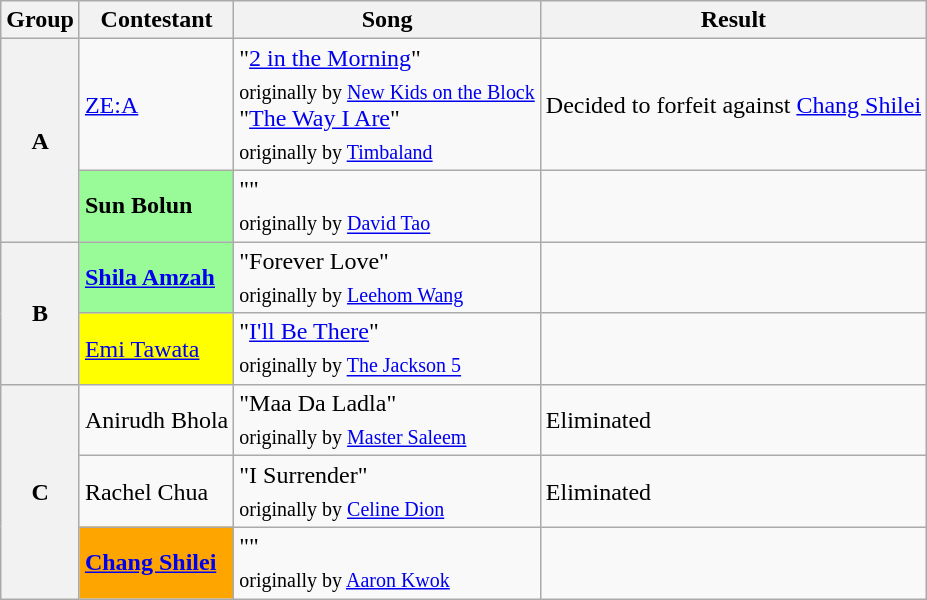<table class="wikitable">
<tr>
<th>Group</th>
<th>Contestant</th>
<th>Song</th>
<th>Result</th>
</tr>
<tr>
<th rowspan=2>A</th>
<td> <a href='#'>ZE:A</a></td>
<td>"<a href='#'>2 in the Morning</a>"<br><sub>originally by <a href='#'>New Kids on the Block</a></sub><br>"<a href='#'>The Way I Are</a>"<br><sub>originally by <a href='#'>Timbaland</a></sub></td>
<td>Decided to forfeit against <a href='#'>Chang Shilei</a></td>
</tr>
<tr>
<td style="background:palegreen"> <strong>Sun Bolun</strong></td>
<td>""<br><sub>originally by <a href='#'>David Tao</a></sub></td>
<td></td>
</tr>
<tr>
<th rowspan=2>B</th>
<td style="background:palegreen"> <strong><a href='#'>Shila Amzah</a></strong></td>
<td>"Forever Love"<br><sub>originally by <a href='#'>Leehom Wang</a></sub></td>
<td></td>
</tr>
<tr>
<td style="background:yellow"> <a href='#'>Emi Tawata</a></td>
<td>"<a href='#'>I'll Be There</a>"<br><sub>originally by <a href='#'>The Jackson 5</a></sub></td>
<td></td>
</tr>
<tr>
<th rowspan=3>C</th>
<td> Anirudh Bhola</td>
<td>"Maa Da Ladla"<br><sub>originally by <a href='#'>Master Saleem</a></sub></td>
<td>Eliminated</td>
</tr>
<tr>
<td> Rachel Chua</td>
<td>"I Surrender"<br><sub>originally by <a href='#'>Celine Dion</a></sub></td>
<td>Eliminated</td>
</tr>
<tr>
<td style="background:orange"> <strong><a href='#'>Chang Shilei</a></strong></td>
<td>""<br><sub>originally by <a href='#'>Aaron Kwok</a></sub></td>
<td></td>
</tr>
</table>
